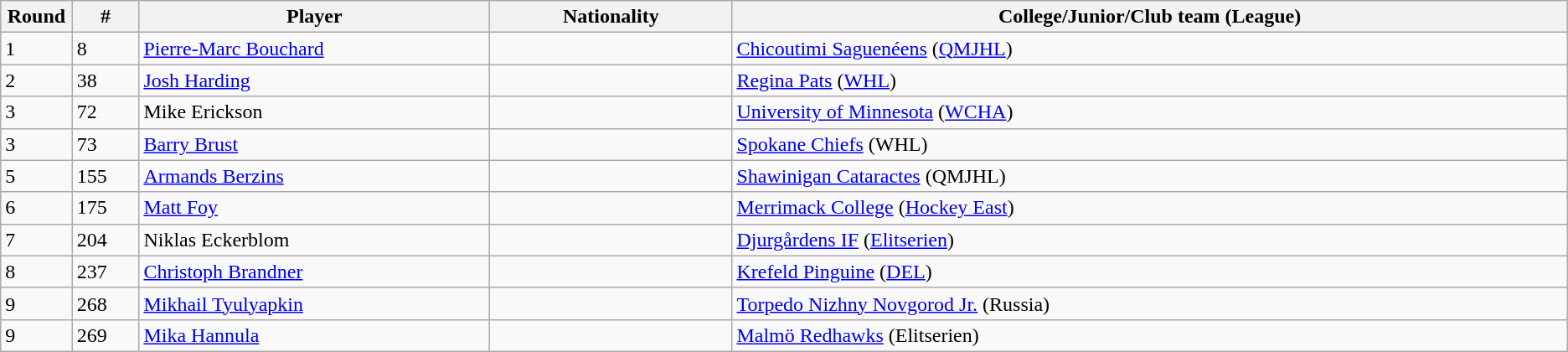<table class="wikitable">
<tr align="center">
<th bgcolor="#DDDDFF" width="4.0%">Round</th>
<th bgcolor="#DDDDFF" width="4.0%">#</th>
<th bgcolor="#DDDDFF" width="21.0%">Player</th>
<th bgcolor="#DDDDFF" width="14.5%">Nationality</th>
<th bgcolor="#DDDDFF" width="50.0%">College/Junior/Club team (League)</th>
</tr>
<tr>
<td>1</td>
<td>8</td>
<td><a href='#'>Pierre-Marc Bouchard</a></td>
<td></td>
<td><a href='#'>Chicoutimi Saguenéens</a> (<a href='#'>QMJHL</a>)</td>
</tr>
<tr>
<td>2</td>
<td>38</td>
<td><a href='#'>Josh Harding</a></td>
<td></td>
<td><a href='#'>Regina Pats</a> (<a href='#'>WHL</a>)</td>
</tr>
<tr>
<td>3</td>
<td>72</td>
<td>Mike Erickson</td>
<td></td>
<td><a href='#'>University of Minnesota</a> (<a href='#'>WCHA</a>)</td>
</tr>
<tr>
<td>3</td>
<td>73</td>
<td><a href='#'>Barry Brust</a></td>
<td></td>
<td><a href='#'>Spokane Chiefs</a> (WHL)</td>
</tr>
<tr>
<td>5</td>
<td>155</td>
<td><a href='#'>Armands Berzins</a></td>
<td></td>
<td><a href='#'>Shawinigan Cataractes</a> (QMJHL)</td>
</tr>
<tr>
<td>6</td>
<td>175</td>
<td><a href='#'>Matt Foy</a></td>
<td></td>
<td><a href='#'>Merrimack College</a> (<a href='#'>Hockey East</a>)</td>
</tr>
<tr>
<td>7</td>
<td>204</td>
<td>Niklas Eckerblom</td>
<td></td>
<td><a href='#'>Djurgårdens IF</a> (<a href='#'>Elitserien</a>)</td>
</tr>
<tr>
<td>8</td>
<td>237</td>
<td><a href='#'>Christoph Brandner</a></td>
<td></td>
<td><a href='#'>Krefeld Pinguine</a> (<a href='#'>DEL</a>)</td>
</tr>
<tr>
<td>9</td>
<td>268</td>
<td><a href='#'>Mikhail Tyulyapkin</a></td>
<td></td>
<td><a href='#'>Torpedo Nizhny Novgorod Jr.</a> (Russia)</td>
</tr>
<tr>
<td>9</td>
<td>269</td>
<td><a href='#'>Mika Hannula</a></td>
<td></td>
<td><a href='#'>Malmö Redhawks</a> (Elitserien)</td>
</tr>
</table>
